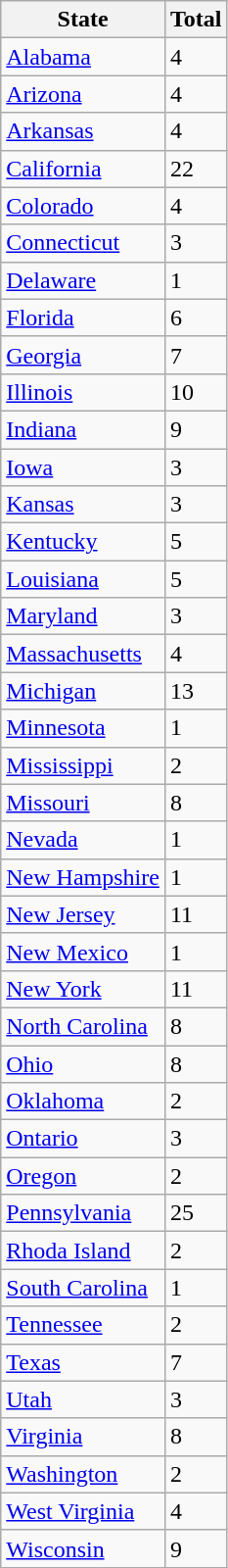<table class="wikitable sortable">
<tr>
<th scope="col">State</th>
<th scope="col">Total</th>
</tr>
<tr>
<td><a href='#'>Alabama</a></td>
<td>4</td>
</tr>
<tr>
<td><a href='#'>Arizona</a></td>
<td>4</td>
</tr>
<tr>
<td><a href='#'>Arkansas</a></td>
<td>4</td>
</tr>
<tr>
<td><a href='#'>California</a></td>
<td>22</td>
</tr>
<tr>
<td><a href='#'>Colorado</a></td>
<td>4</td>
</tr>
<tr>
<td><a href='#'>Connecticut</a></td>
<td>3</td>
</tr>
<tr>
<td><a href='#'>Delaware</a></td>
<td>1</td>
</tr>
<tr>
<td><a href='#'>Florida</a></td>
<td>6</td>
</tr>
<tr>
<td><a href='#'>Georgia</a></td>
<td>7</td>
</tr>
<tr>
<td><a href='#'>Illinois</a></td>
<td>10</td>
</tr>
<tr>
<td><a href='#'>Indiana</a></td>
<td>9</td>
</tr>
<tr>
<td><a href='#'>Iowa</a></td>
<td>3</td>
</tr>
<tr>
<td><a href='#'>Kansas</a></td>
<td>3</td>
</tr>
<tr>
<td><a href='#'>Kentucky</a></td>
<td>5</td>
</tr>
<tr>
<td><a href='#'>Louisiana</a></td>
<td>5</td>
</tr>
<tr>
<td><a href='#'>Maryland</a></td>
<td>3</td>
</tr>
<tr>
<td><a href='#'>Massachusetts</a></td>
<td>4</td>
</tr>
<tr>
<td><a href='#'>Michigan</a></td>
<td>13</td>
</tr>
<tr>
<td><a href='#'>Minnesota</a></td>
<td>1</td>
</tr>
<tr>
<td><a href='#'>Mississippi</a></td>
<td>2</td>
</tr>
<tr>
<td><a href='#'>Missouri</a></td>
<td>8</td>
</tr>
<tr>
<td><a href='#'>Nevada</a></td>
<td>1</td>
</tr>
<tr>
<td><a href='#'>New Hampshire</a></td>
<td>1</td>
</tr>
<tr>
<td><a href='#'>New Jersey</a></td>
<td>11</td>
</tr>
<tr>
<td><a href='#'>New Mexico</a></td>
<td>1</td>
</tr>
<tr>
<td><a href='#'>New York</a></td>
<td>11</td>
</tr>
<tr>
<td><a href='#'>North Carolina</a></td>
<td>8</td>
</tr>
<tr>
<td><a href='#'>Ohio</a></td>
<td>8</td>
</tr>
<tr>
<td><a href='#'>Oklahoma</a></td>
<td>2</td>
</tr>
<tr>
<td><a href='#'>Ontario</a></td>
<td>3</td>
</tr>
<tr>
<td><a href='#'>Oregon</a></td>
<td>2</td>
</tr>
<tr>
<td><a href='#'>Pennsylvania</a></td>
<td>25</td>
</tr>
<tr>
<td><a href='#'>Rhoda Island</a></td>
<td>2</td>
</tr>
<tr>
<td><a href='#'>South Carolina</a></td>
<td>1</td>
</tr>
<tr>
<td><a href='#'>Tennessee</a></td>
<td>2</td>
</tr>
<tr>
<td><a href='#'>Texas</a></td>
<td>7</td>
</tr>
<tr>
<td><a href='#'>Utah</a></td>
<td>3</td>
</tr>
<tr>
<td><a href='#'>Virginia</a></td>
<td>8</td>
</tr>
<tr>
<td><a href='#'>Washington</a></td>
<td>2</td>
</tr>
<tr>
<td><a href='#'>West Virginia</a></td>
<td>4</td>
</tr>
<tr>
<td><a href='#'>Wisconsin</a></td>
<td>9</td>
</tr>
</table>
